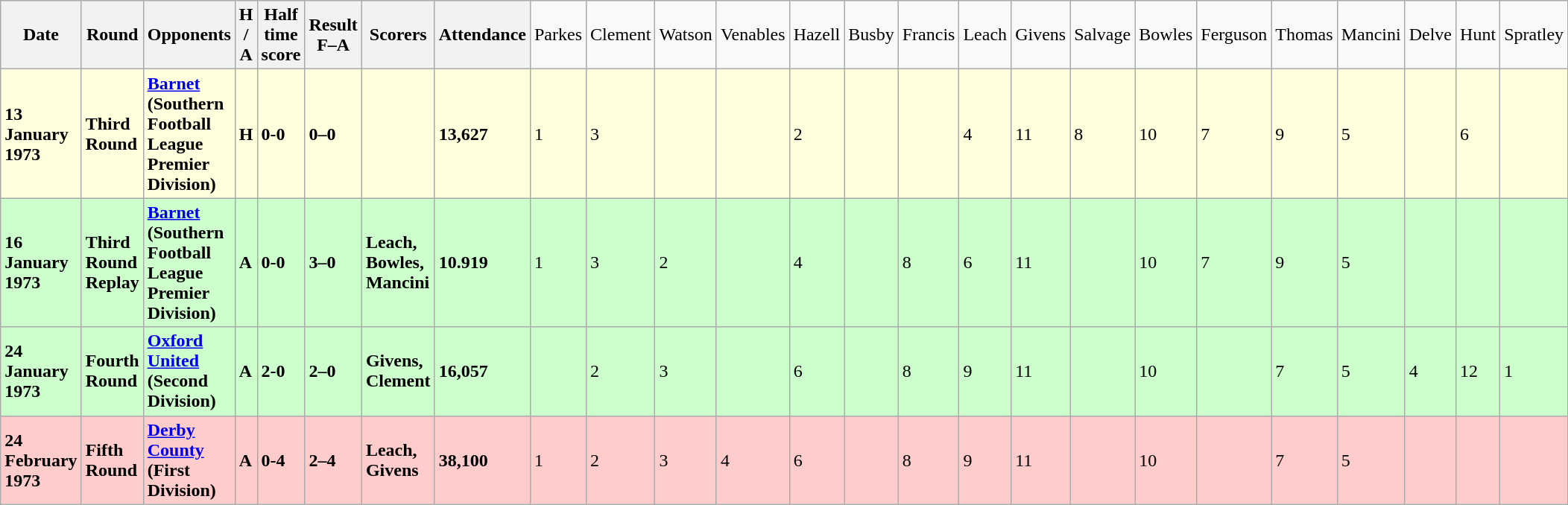<table class="wikitable">
<tr>
<th><strong>Date</strong></th>
<th><strong>Round</strong></th>
<th><strong>Opponents</strong></th>
<th><strong>H / A</strong></th>
<th><strong>Half time score</strong></th>
<th><strong>Result</strong><br><strong>F–A</strong></th>
<th><strong>Scorers</strong></th>
<th><strong>Attendance</strong></th>
<td>Parkes</td>
<td>Clement</td>
<td>Watson</td>
<td>Venables</td>
<td>Hazell</td>
<td>Busby</td>
<td>Francis</td>
<td>Leach</td>
<td>Givens</td>
<td>Salvage</td>
<td>Bowles</td>
<td>Ferguson</td>
<td>Thomas</td>
<td>Mancini</td>
<td>Delve</td>
<td>Hunt</td>
<td>Spratley</td>
</tr>
<tr bgcolor="#ffffdd">
<td><strong>13 January 1973</strong></td>
<td><strong>Third Round</strong></td>
<td><strong><a href='#'>Barnet</a> (Southern Football League Premier Division)</strong></td>
<td><strong>H</strong></td>
<td><strong>0-0</strong></td>
<td><strong>0–0</strong></td>
<td></td>
<td><strong>13,627</strong></td>
<td>1</td>
<td>3</td>
<td></td>
<td></td>
<td>2</td>
<td></td>
<td></td>
<td>4</td>
<td>11</td>
<td>8</td>
<td>10</td>
<td>7</td>
<td>9</td>
<td>5</td>
<td></td>
<td>6</td>
<td></td>
</tr>
<tr bgcolor="#ccffcc">
<td><strong>16 January 1973</strong></td>
<td><strong>Third Round Replay</strong></td>
<td><strong><a href='#'>Barnet</a> (Southern Football League Premier Division)</strong></td>
<td><strong>A</strong></td>
<td><strong>0-0</strong></td>
<td><strong>3–0</strong></td>
<td><strong>Leach, Bowles, Mancini</strong></td>
<td><strong>10.919</strong></td>
<td>1</td>
<td>3</td>
<td>2</td>
<td></td>
<td>4</td>
<td></td>
<td>8</td>
<td>6</td>
<td>11</td>
<td></td>
<td>10</td>
<td>7</td>
<td>9</td>
<td>5</td>
<td></td>
<td></td>
<td></td>
</tr>
<tr bgcolor="#ccffcc">
<td><strong>24 January 1973</strong></td>
<td><strong>Fourth Round</strong></td>
<td><strong><a href='#'>Oxford United</a> (Second Division)</strong></td>
<td><strong>A</strong></td>
<td><strong>2-0</strong></td>
<td><strong>2–0</strong></td>
<td><strong>Givens, Clement</strong></td>
<td><strong>16,057</strong></td>
<td></td>
<td>2</td>
<td>3</td>
<td></td>
<td>6</td>
<td></td>
<td>8</td>
<td>9</td>
<td>11</td>
<td></td>
<td>10</td>
<td></td>
<td>7</td>
<td>5</td>
<td>4</td>
<td>12</td>
<td>1</td>
</tr>
<tr bgcolor="#ffcccc">
<td><strong>24 February 1973</strong></td>
<td><strong>Fifth Round</strong></td>
<td><strong><a href='#'>Derby County</a> (First Division)</strong></td>
<td><strong>A</strong></td>
<td><strong>0-4</strong></td>
<td><strong>2–4</strong></td>
<td><strong>Leach, Givens</strong></td>
<td><strong>38,100</strong></td>
<td>1</td>
<td>2</td>
<td>3</td>
<td>4</td>
<td>6</td>
<td></td>
<td>8</td>
<td>9</td>
<td>11</td>
<td></td>
<td>10</td>
<td></td>
<td>7</td>
<td>5</td>
<td></td>
<td></td>
<td></td>
</tr>
</table>
